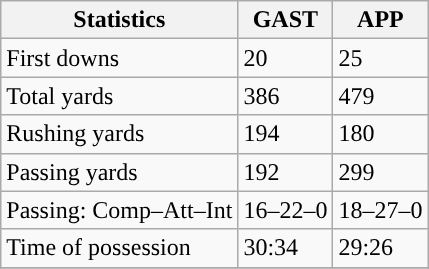<table class="wikitable" style="float: left;">
<tr>
<th>Statistics</th>
<th>GAST</th>
<th>APP</th>
</tr>
<tr>
<td>First downs</td>
<td>20</td>
<td>25</td>
</tr>
<tr>
<td>Total yards</td>
<td>386</td>
<td>479</td>
</tr>
<tr>
<td>Rushing yards</td>
<td>194</td>
<td>180</td>
</tr>
<tr>
<td>Passing yards</td>
<td>192</td>
<td>299</td>
</tr>
<tr>
<td>Passing: Comp–Att–Int</td>
<td>16–22–0</td>
<td>18–27–0</td>
</tr>
<tr>
<td>Time of possession</td>
<td>30:34</td>
<td>29:26</td>
</tr>
<tr>
</tr>
</table>
